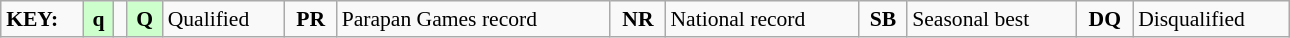<table class="wikitable" style="margin:0.5em auto; font-size:90%;position:relative;" width=68%>
<tr>
<td><strong>KEY:</strong></td>
<td bgcolor=ccffcc align=center><strong>q</strong></td>
<td></td>
<td bgcolor=ccffcc align=center><strong>Q</strong></td>
<td>Qualified</td>
<td align=center><strong>PR</strong></td>
<td>Parapan Games record</td>
<td align=center><strong>NR</strong></td>
<td>National record</td>
<td align=center><strong>SB</strong></td>
<td>Seasonal best</td>
<td align=center><strong>DQ</strong></td>
<td>Disqualified</td>
</tr>
</table>
